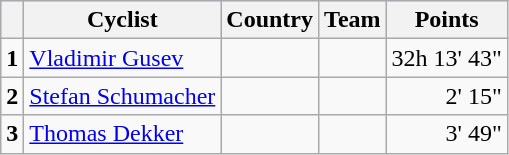<table class="wikitable">
<tr style="background:#ccccff;">
<th></th>
<th>Cyclist</th>
<th>Country</th>
<th>Team</th>
<th>Points</th>
</tr>
<tr>
<td><strong>1</strong></td>
<td><a href='#'>Vladimir Gusev</a></td>
<td></td>
<td></td>
<td align=right>32h 13' 43"</td>
</tr>
<tr>
<td><strong>2</strong></td>
<td><a href='#'>Stefan Schumacher</a></td>
<td></td>
<td></td>
<td align=right>2' 15"</td>
</tr>
<tr>
<td><strong>3</strong></td>
<td><a href='#'>Thomas Dekker</a></td>
<td></td>
<td></td>
<td align=right>3' 49"</td>
</tr>
</table>
